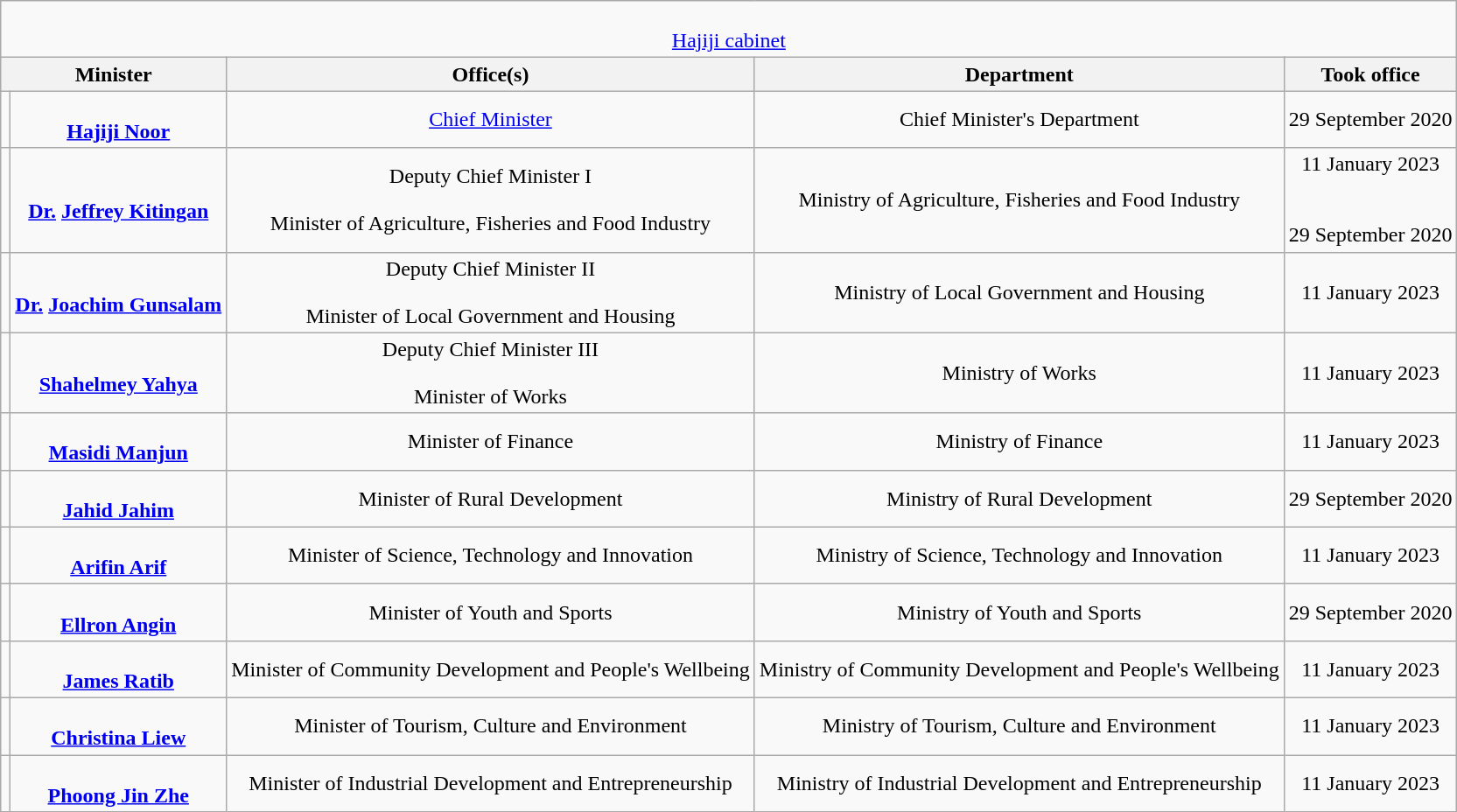<table class="wikitable" style="text-align:center">
<tr>
<td colspan=5><br><a href='#'>Hajiji cabinet</a></td>
</tr>
<tr>
<th colspan=2 scope="col">Minister</th>
<th>Office(s)</th>
<th>Department</th>
<th>Took office</th>
</tr>
<tr>
<td></td>
<td scope="row"><br><strong><a href='#'>Hajiji Noor</a></strong><br></td>
<td><a href='#'>Chief Minister</a></td>
<td>Chief Minister's Department</td>
<td>29 September 2020</td>
</tr>
<tr>
<td></td>
<td scope="row"><br><strong><a href='#'>Dr.</a> <a href='#'>Jeffrey Kitingan</a></strong><br></td>
<td>Deputy Chief Minister I<br><br>Minister of Agriculture, Fisheries and Food Industry</td>
<td>Ministry of Agriculture, Fisheries and Food Industry</td>
<td>11 January 2023<br><br><br>29 September 2020<br></td>
</tr>
<tr>
<td></td>
<td scope="row"><br><strong><a href='#'>Dr.</a> <a href='#'>Joachim Gunsalam</a></strong><br></td>
<td>Deputy Chief Minister II<br><br>Minister of Local Government and Housing</td>
<td>Ministry of Local Government and Housing</td>
<td>11 January 2023</td>
</tr>
<tr>
<td></td>
<td scope="row"><br><strong><a href='#'>Shahelmey Yahya</a></strong><br></td>
<td>Deputy Chief Minister III<br><br>Minister of Works</td>
<td>Ministry of Works</td>
<td>11 January 2023</td>
</tr>
<tr>
<td></td>
<td scope="row"><br><strong><a href='#'>Masidi Manjun</a></strong><br></td>
<td>Minister of Finance</td>
<td>Ministry of Finance</td>
<td>11 January 2023</td>
</tr>
<tr>
<td></td>
<td scope="row"><br><strong><a href='#'>Jahid Jahim</a></strong><br></td>
<td>Minister of Rural Development</td>
<td>Ministry of Rural Development</td>
<td>29 September 2020</td>
</tr>
<tr>
<td></td>
<td scope="row"><br><strong><a href='#'>Arifin Arif</a></strong><br></td>
<td>Minister of Science, Technology and Innovation</td>
<td>Ministry of Science, Technology and Innovation</td>
<td>11 January 2023</td>
</tr>
<tr>
<td></td>
<td scope="row"><br><strong><a href='#'>Ellron Angin</a></strong><br></td>
<td>Minister of Youth and Sports</td>
<td>Ministry of Youth and Sports</td>
<td>29 September 2020</td>
</tr>
<tr>
<td></td>
<td scope="row"><br><strong><a href='#'>James Ratib</a></strong><br></td>
<td>Minister of Community Development and People's Wellbeing</td>
<td>Ministry of Community Development and People's Wellbeing</td>
<td>11 January 2023</td>
</tr>
<tr>
<td></td>
<td scope="row"><br><strong><a href='#'>Christina Liew</a></strong><br></td>
<td>Minister of Tourism, Culture and Environment</td>
<td>Ministry of Tourism, Culture and Environment</td>
<td>11 January 2023</td>
</tr>
<tr>
<td></td>
<td scope="row"><br><strong><a href='#'>Phoong Jin Zhe</a></strong><br></td>
<td>Minister of Industrial Development and Entrepreneurship</td>
<td>Ministry of Industrial Development and Entrepreneurship</td>
<td>11 January 2023</td>
</tr>
</table>
